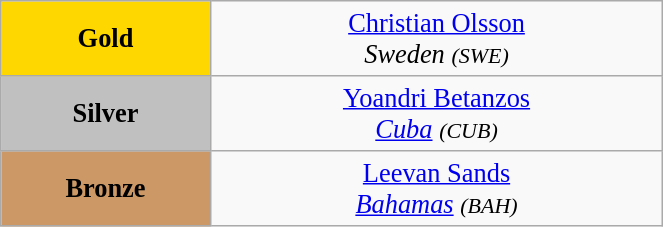<table class="wikitable" style=" text-align:center; font-size:110%;" width="35%">
<tr>
<td bgcolor="gold"><strong>Gold</strong></td>
<td> <a href='#'>Christian Olsson</a><br><em>Sweden <small>(SWE)</small></em></td>
</tr>
<tr>
<td bgcolor="silver"><strong>Silver</strong></td>
<td> <a href='#'>Yoandri Betanzos</a><br><em><a href='#'>Cuba</a> <small>(CUB)</small></em></td>
</tr>
<tr>
<td bgcolor="CC9966"><strong>Bronze</strong></td>
<td> <a href='#'>Leevan Sands</a><br><em><a href='#'>Bahamas</a> <small>(BAH)</small></em></td>
</tr>
</table>
